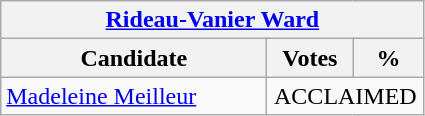<table class="wikitable">
<tr>
<th colspan="3"><a href='#'>Rideau-Vanier Ward</a></th>
</tr>
<tr>
<th style="width: 170px">Candidate</th>
<th style="width: 50px">Votes</th>
<th style="width: 40px">%</th>
</tr>
<tr>
<td><a href='#'>Madeleine Meilleur</a></td>
<td colspan="2" align="center">ACCLAIMED</td>
</tr>
</table>
